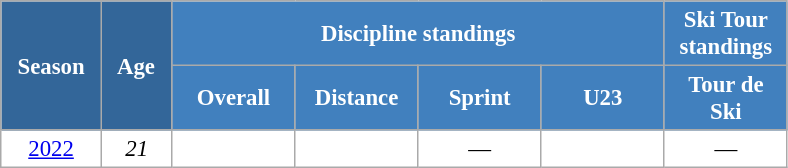<table class="wikitable" style="font-size:95%; text-align:center; border:grey solid 1px; border-collapse:collapse; background:#ffffff;">
<tr>
<th style="background-color:#369; color:white; width:60px;" rowspan="2"> Season </th>
<th style="background-color:#369; color:white; width:40px;" rowspan="2"> Age </th>
<th style="background-color:#4180be; color:white;" colspan="4">Discipline standings</th>
<th style="background-color:#4180be; color:white;" colspan="1">Ski Tour standings</th>
</tr>
<tr>
<th style="background-color:#4180be; color:white; width:75px;">Overall</th>
<th style="background-color:#4180be; color:white; width:75px;">Distance</th>
<th style="background-color:#4180be; color:white; width:75px;">Sprint</th>
<th style="background-color:#4180be; color:white; width:75px;">U23</th>
<th style="background-color:#4180be; color:white; width:75px;">Tour de<br>Ski</th>
</tr>
<tr>
<td><a href='#'>2022</a></td>
<td><em>21</em></td>
<td></td>
<td></td>
<td>—</td>
<td></td>
<td>—</td>
</tr>
</table>
